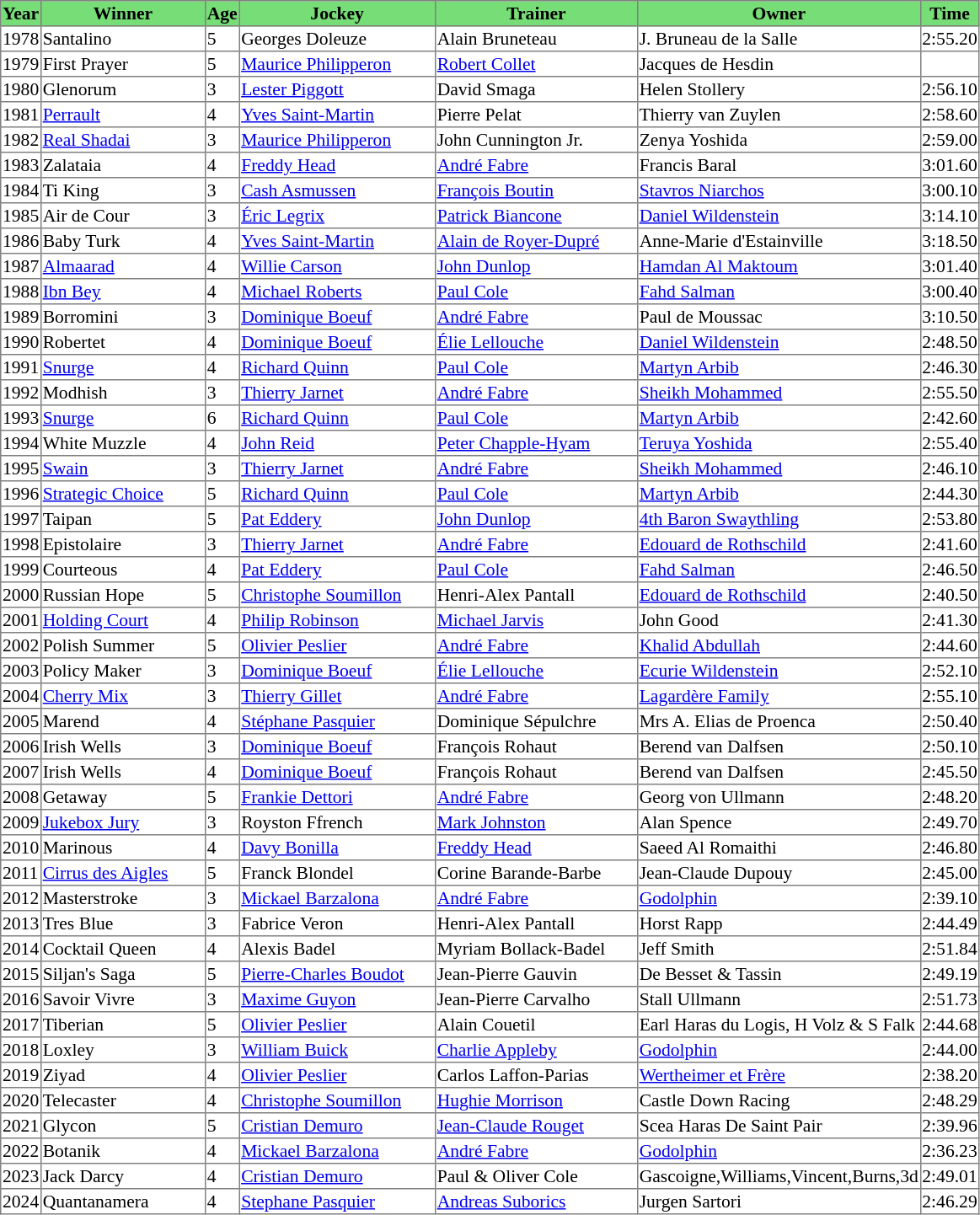<table class = "sortable" | border="1" style="border-collapse: collapse; font-size:90%">
<tr bgcolor="#77dd77" align="center">
<th>Year</th>
<th>Winner</th>
<th>Age</th>
<th>Jockey</th>
<th>Trainer</th>
<th>Owner</th>
<th>Time</th>
</tr>
<tr>
<td>1978</td>
<td width=127px>Santalino</td>
<td>5</td>
<td width=152px>Georges Doleuze</td>
<td width=157px>Alain Bruneteau</td>
<td width=220px>J. Bruneau de la Salle</td>
<td>2:55.20</td>
</tr>
<tr>
<td>1979</td>
<td>First Prayer</td>
<td>5</td>
<td><a href='#'>Maurice Philipperon</a></td>
<td><a href='#'>Robert Collet</a></td>
<td>Jacques de Hesdin</td>
<td></td>
</tr>
<tr>
<td>1980</td>
<td>Glenorum</td>
<td>3</td>
<td><a href='#'>Lester Piggott</a></td>
<td>David Smaga</td>
<td>Helen Stollery</td>
<td>2:56.10</td>
</tr>
<tr>
<td>1981</td>
<td><a href='#'>Perrault</a></td>
<td>4</td>
<td><a href='#'>Yves Saint-Martin</a></td>
<td>Pierre Pelat</td>
<td>Thierry van Zuylen</td>
<td>2:58.60</td>
</tr>
<tr>
<td>1982</td>
<td><a href='#'>Real Shadai</a></td>
<td>3</td>
<td><a href='#'>Maurice Philipperon</a></td>
<td>John Cunnington Jr.</td>
<td>Zenya Yoshida</td>
<td>2:59.00</td>
</tr>
<tr>
<td>1983</td>
<td>Zalataia</td>
<td>4</td>
<td><a href='#'>Freddy Head</a></td>
<td><a href='#'>André Fabre</a></td>
<td>Francis Baral</td>
<td>3:01.60</td>
</tr>
<tr>
<td>1984</td>
<td>Ti King</td>
<td>3</td>
<td><a href='#'>Cash Asmussen</a></td>
<td><a href='#'>François Boutin</a></td>
<td><a href='#'>Stavros Niarchos</a></td>
<td>3:00.10</td>
</tr>
<tr>
<td>1985</td>
<td>Air de Cour</td>
<td>3</td>
<td><a href='#'>Éric Legrix</a></td>
<td><a href='#'>Patrick Biancone</a></td>
<td><a href='#'>Daniel Wildenstein</a></td>
<td>3:14.10</td>
</tr>
<tr>
<td>1986</td>
<td>Baby Turk</td>
<td>4</td>
<td><a href='#'>Yves Saint-Martin</a></td>
<td><a href='#'>Alain de Royer-Dupré</a></td>
<td>Anne-Marie d'Estainville</td>
<td>3:18.50</td>
</tr>
<tr>
<td>1987</td>
<td><a href='#'>Almaarad</a></td>
<td>4</td>
<td><a href='#'>Willie Carson</a></td>
<td><a href='#'>John Dunlop</a></td>
<td><a href='#'>Hamdan Al Maktoum</a></td>
<td>3:01.40</td>
</tr>
<tr>
<td>1988</td>
<td><a href='#'>Ibn Bey</a></td>
<td>4</td>
<td><a href='#'>Michael Roberts</a></td>
<td><a href='#'>Paul Cole</a></td>
<td><a href='#'>Fahd Salman</a></td>
<td>3:00.40</td>
</tr>
<tr>
<td>1989</td>
<td>Borromini</td>
<td>3</td>
<td><a href='#'>Dominique Boeuf</a></td>
<td><a href='#'>André Fabre</a></td>
<td>Paul de Moussac</td>
<td>3:10.50</td>
</tr>
<tr>
<td>1990</td>
<td>Robertet</td>
<td>4</td>
<td><a href='#'>Dominique Boeuf</a></td>
<td><a href='#'>Élie Lellouche</a></td>
<td><a href='#'>Daniel Wildenstein</a></td>
<td>2:48.50</td>
</tr>
<tr>
<td>1991</td>
<td><a href='#'>Snurge</a></td>
<td>4</td>
<td><a href='#'>Richard Quinn</a></td>
<td><a href='#'>Paul Cole</a></td>
<td><a href='#'>Martyn Arbib</a></td>
<td>2:46.30</td>
</tr>
<tr>
<td>1992</td>
<td>Modhish</td>
<td>3</td>
<td><a href='#'>Thierry Jarnet</a></td>
<td><a href='#'>André Fabre</a></td>
<td><a href='#'>Sheikh Mohammed</a></td>
<td>2:55.50</td>
</tr>
<tr>
<td>1993</td>
<td><a href='#'>Snurge</a></td>
<td>6</td>
<td><a href='#'>Richard Quinn</a></td>
<td><a href='#'>Paul Cole</a></td>
<td><a href='#'>Martyn Arbib</a></td>
<td>2:42.60</td>
</tr>
<tr>
<td>1994</td>
<td>White Muzzle</td>
<td>4</td>
<td><a href='#'>John Reid</a></td>
<td><a href='#'>Peter Chapple-Hyam</a></td>
<td><a href='#'>Teruya Yoshida</a></td>
<td>2:55.40</td>
</tr>
<tr>
<td>1995</td>
<td><a href='#'>Swain</a></td>
<td>3</td>
<td><a href='#'>Thierry Jarnet</a></td>
<td><a href='#'>André Fabre</a></td>
<td><a href='#'>Sheikh Mohammed</a></td>
<td>2:46.10</td>
</tr>
<tr>
<td>1996</td>
<td><a href='#'>Strategic Choice</a></td>
<td>5</td>
<td><a href='#'>Richard Quinn</a></td>
<td><a href='#'>Paul Cole</a></td>
<td><a href='#'>Martyn Arbib</a></td>
<td>2:44.30</td>
</tr>
<tr>
<td>1997</td>
<td>Taipan</td>
<td>5</td>
<td><a href='#'>Pat Eddery</a></td>
<td><a href='#'>John Dunlop</a></td>
<td><a href='#'>4th Baron Swaythling</a></td>
<td>2:53.80</td>
</tr>
<tr>
<td>1998</td>
<td>Epistolaire</td>
<td>3</td>
<td><a href='#'>Thierry Jarnet</a></td>
<td><a href='#'>André Fabre</a></td>
<td><a href='#'>Edouard de Rothschild</a></td>
<td>2:41.60</td>
</tr>
<tr>
<td>1999</td>
<td>Courteous</td>
<td>4</td>
<td><a href='#'>Pat Eddery</a></td>
<td><a href='#'>Paul Cole</a></td>
<td><a href='#'>Fahd Salman</a></td>
<td>2:46.50</td>
</tr>
<tr>
<td>2000</td>
<td>Russian Hope</td>
<td>5</td>
<td><a href='#'>Christophe Soumillon</a></td>
<td>Henri-Alex Pantall</td>
<td><a href='#'>Edouard de Rothschild</a></td>
<td>2:40.50</td>
</tr>
<tr>
<td>2001</td>
<td><a href='#'>Holding Court</a></td>
<td>4</td>
<td><a href='#'>Philip Robinson</a></td>
<td><a href='#'>Michael Jarvis</a></td>
<td>John Good</td>
<td>2:41.30</td>
</tr>
<tr>
<td>2002</td>
<td>Polish Summer</td>
<td>5</td>
<td><a href='#'>Olivier Peslier</a></td>
<td><a href='#'>André Fabre</a></td>
<td><a href='#'>Khalid Abdullah</a></td>
<td>2:44.60</td>
</tr>
<tr>
<td>2003</td>
<td>Policy Maker </td>
<td>3</td>
<td><a href='#'>Dominique Boeuf</a></td>
<td><a href='#'>Élie Lellouche</a></td>
<td><a href='#'>Ecurie Wildenstein</a></td>
<td>2:52.10</td>
</tr>
<tr>
<td>2004</td>
<td><a href='#'>Cherry Mix</a></td>
<td>3</td>
<td><a href='#'>Thierry Gillet</a></td>
<td><a href='#'>André Fabre</a></td>
<td><a href='#'>Lagardère Family</a></td>
<td>2:55.10</td>
</tr>
<tr>
<td>2005</td>
<td>Marend</td>
<td>4</td>
<td><a href='#'>Stéphane Pasquier</a></td>
<td>Dominique Sépulchre</td>
<td>Mrs A. Elias de Proenca </td>
<td>2:50.40</td>
</tr>
<tr>
<td>2006</td>
<td>Irish Wells</td>
<td>3</td>
<td><a href='#'>Dominique Boeuf</a></td>
<td>François Rohaut</td>
<td>Berend van Dalfsen</td>
<td>2:50.10</td>
</tr>
<tr>
<td>2007</td>
<td>Irish Wells</td>
<td>4</td>
<td><a href='#'>Dominique Boeuf</a></td>
<td>François Rohaut</td>
<td>Berend van Dalfsen</td>
<td>2:45.50</td>
</tr>
<tr>
<td>2008</td>
<td>Getaway</td>
<td>5</td>
<td><a href='#'>Frankie Dettori</a></td>
<td><a href='#'>André Fabre</a></td>
<td>Georg von Ullmann</td>
<td>2:48.20</td>
</tr>
<tr>
<td>2009</td>
<td><a href='#'>Jukebox Jury</a></td>
<td>3</td>
<td>Royston Ffrench</td>
<td><a href='#'>Mark Johnston</a></td>
<td>Alan Spence</td>
<td>2:49.70</td>
</tr>
<tr>
<td>2010</td>
<td>Marinous</td>
<td>4</td>
<td><a href='#'>Davy Bonilla</a></td>
<td><a href='#'>Freddy Head</a></td>
<td>Saeed Al Romaithi</td>
<td>2:46.80</td>
</tr>
<tr>
<td>2011</td>
<td><a href='#'>Cirrus des Aigles</a></td>
<td>5</td>
<td>Franck Blondel</td>
<td>Corine Barande-Barbe</td>
<td>Jean-Claude Dupouy</td>
<td>2:45.00</td>
</tr>
<tr>
<td>2012</td>
<td>Masterstroke</td>
<td>3</td>
<td><a href='#'>Mickael Barzalona</a></td>
<td><a href='#'>André Fabre</a></td>
<td><a href='#'>Godolphin</a></td>
<td>2:39.10</td>
</tr>
<tr>
<td>2013</td>
<td>Tres Blue</td>
<td>3</td>
<td>Fabrice Veron</td>
<td>Henri-Alex Pantall</td>
<td>Horst Rapp</td>
<td>2:44.49</td>
</tr>
<tr>
<td>2014</td>
<td>Cocktail Queen</td>
<td>4</td>
<td>Alexis Badel</td>
<td>Myriam Bollack-Badel</td>
<td>Jeff Smith</td>
<td>2:51.84</td>
</tr>
<tr>
<td>2015</td>
<td>Siljan's Saga</td>
<td>5</td>
<td><a href='#'>Pierre-Charles Boudot</a></td>
<td>Jean-Pierre Gauvin</td>
<td>De Besset & Tassin </td>
<td>2:49.19</td>
</tr>
<tr>
<td>2016</td>
<td>Savoir Vivre</td>
<td>3</td>
<td><a href='#'>Maxime Guyon</a></td>
<td>Jean-Pierre Carvalho</td>
<td>Stall Ullmann</td>
<td>2:51.73</td>
</tr>
<tr>
<td>2017</td>
<td>Tiberian</td>
<td>5</td>
<td><a href='#'>Olivier Peslier</a></td>
<td>Alain Couetil</td>
<td>Earl Haras du Logis, H Volz & S Falk</td>
<td>2:44.68</td>
</tr>
<tr>
<td>2018</td>
<td>Loxley</td>
<td>3</td>
<td><a href='#'>William Buick</a></td>
<td><a href='#'>Charlie Appleby</a></td>
<td><a href='#'>Godolphin</a></td>
<td>2:44.00</td>
</tr>
<tr>
<td>2019</td>
<td>Ziyad</td>
<td>4</td>
<td><a href='#'>Olivier Peslier</a></td>
<td>Carlos Laffon-Parias</td>
<td><a href='#'>Wertheimer et Frère</a></td>
<td>2:38.20</td>
</tr>
<tr>
<td>2020</td>
<td>Telecaster</td>
<td>4</td>
<td><a href='#'>Christophe Soumillon</a></td>
<td><a href='#'>Hughie Morrison</a></td>
<td>Castle Down Racing</td>
<td>2:48.29</td>
</tr>
<tr>
<td>2021</td>
<td>Glycon</td>
<td>5</td>
<td><a href='#'>Cristian Demuro</a></td>
<td><a href='#'>Jean-Claude Rouget</a></td>
<td>Scea Haras De Saint Pair</td>
<td>2:39.96</td>
</tr>
<tr>
<td>2022</td>
<td>Botanik</td>
<td>4</td>
<td><a href='#'>Mickael Barzalona</a></td>
<td><a href='#'>André Fabre</a></td>
<td><a href='#'>Godolphin</a></td>
<td>2:36.23</td>
</tr>
<tr>
<td>2023</td>
<td>Jack Darcy</td>
<td>4</td>
<td><a href='#'>Cristian Demuro</a></td>
<td>Paul & Oliver Cole</td>
<td>Gascoigne,Williams,Vincent,Burns,3d</td>
<td>2:49.01</td>
</tr>
<tr>
<td>2024</td>
<td>Quantanamera</td>
<td>4</td>
<td><a href='#'>Stephane Pasquier</a></td>
<td><a href='#'>Andreas Suborics</a></td>
<td>Jurgen Sartori</td>
<td>2:46.29</td>
</tr>
</table>
